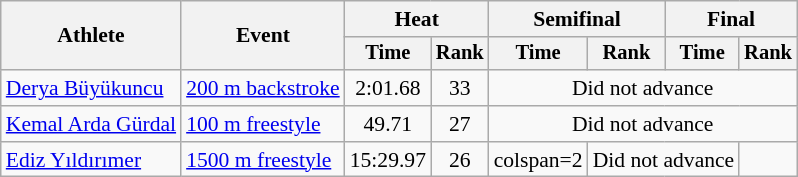<table class=wikitable style="font-size:90%">
<tr>
<th rowspan="2">Athlete</th>
<th rowspan="2">Event</th>
<th colspan="2">Heat</th>
<th colspan="2">Semifinal</th>
<th colspan="2">Final</th>
</tr>
<tr style="font-size:95%">
<th>Time</th>
<th>Rank</th>
<th>Time</th>
<th>Rank</th>
<th>Time</th>
<th>Rank</th>
</tr>
<tr align=center>
<td align=left><a href='#'>Derya Büyükuncu</a></td>
<td align=left><a href='#'>200 m backstroke</a></td>
<td>2:01.68</td>
<td>33</td>
<td colspan=4>Did not advance</td>
</tr>
<tr align=center>
<td align=left><a href='#'>Kemal Arda Gürdal</a></td>
<td align=left><a href='#'>100 m freestyle</a></td>
<td>49.71</td>
<td>27</td>
<td colspan=4>Did not advance</td>
</tr>
<tr align=center>
<td align=left><a href='#'>Ediz Yıldırımer</a></td>
<td align=left><a href='#'>1500 m freestyle</a></td>
<td>15:29.97</td>
<td>26</td>
<td>colspan=2 </td>
<td colspan=2>Did not advance</td>
</tr>
</table>
